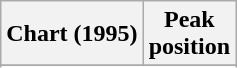<table class="wikitable sortable plainrowheaders" style="text-align:center">
<tr>
<th scope="col">Chart (1995)</th>
<th scope="col">Peak<br>position</th>
</tr>
<tr>
</tr>
<tr>
</tr>
<tr>
</tr>
<tr>
</tr>
<tr>
</tr>
<tr>
</tr>
<tr>
</tr>
</table>
